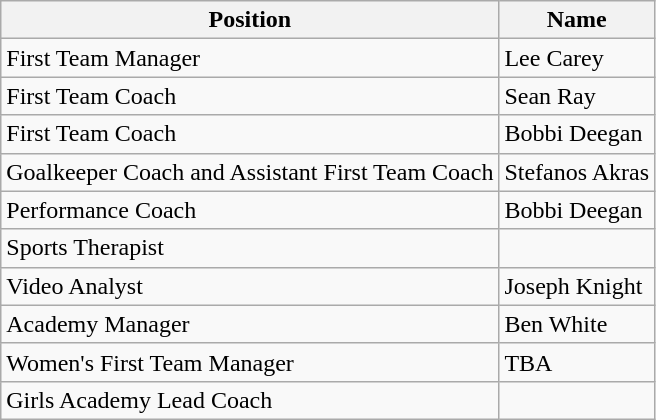<table class="wikitable">
<tr>
<th>Position</th>
<th>Name</th>
</tr>
<tr>
<td>First Team Manager</td>
<td>Lee Carey</td>
</tr>
<tr>
<td>First Team Coach</td>
<td>Sean Ray</td>
</tr>
<tr>
<td>First Team Coach</td>
<td>Bobbi Deegan</td>
</tr>
<tr>
<td>Goalkeeper Coach and Assistant First Team Coach</td>
<td>Stefanos Akras</td>
</tr>
<tr>
<td>Performance Coach</td>
<td>Bobbi Deegan</td>
</tr>
<tr>
<td>Sports Therapist</td>
<td></td>
</tr>
<tr>
<td>Video Analyst</td>
<td>Joseph Knight</td>
</tr>
<tr>
<td>Academy Manager</td>
<td>Ben White</td>
</tr>
<tr>
<td>Women's First Team Manager</td>
<td>TBA</td>
</tr>
<tr>
<td>Girls Academy Lead Coach</td>
<td></td>
</tr>
</table>
